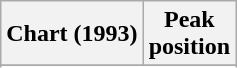<table class="wikitable sortable plainrowheaders" style="text-align:center">
<tr>
<th scope="col">Chart (1993)</th>
<th scope="col">Peak<br> position</th>
</tr>
<tr>
</tr>
<tr>
</tr>
</table>
